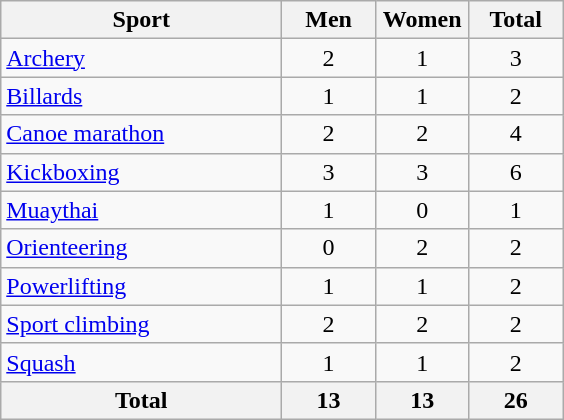<table class="wikitable sortable" style="text-align:center;">
<tr>
<th width=180>Sport</th>
<th width=55>Men</th>
<th width=55>Women</th>
<th width=55>Total</th>
</tr>
<tr>
<td align=left><a href='#'>Archery</a></td>
<td>2</td>
<td>1</td>
<td>3</td>
</tr>
<tr>
<td align=left><a href='#'>Billards</a></td>
<td>1</td>
<td>1</td>
<td>2</td>
</tr>
<tr>
<td align=left><a href='#'>Canoe marathon</a></td>
<td>2</td>
<td>2</td>
<td>4</td>
</tr>
<tr>
<td align=left><a href='#'>Kickboxing</a></td>
<td>3</td>
<td>3</td>
<td>6</td>
</tr>
<tr>
<td align=left><a href='#'>Muaythai</a></td>
<td>1</td>
<td>0</td>
<td>1</td>
</tr>
<tr>
<td align=left><a href='#'>Orienteering</a></td>
<td>0</td>
<td>2</td>
<td>2</td>
</tr>
<tr>
<td align=left><a href='#'>Powerlifting</a></td>
<td>1</td>
<td>1</td>
<td>2</td>
</tr>
<tr>
<td align=left><a href='#'>Sport climbing</a></td>
<td>2</td>
<td>2</td>
<td>2</td>
</tr>
<tr>
<td align=left><a href='#'>Squash</a></td>
<td>1</td>
<td>1</td>
<td>2</td>
</tr>
<tr>
<th>Total</th>
<th>13</th>
<th>13</th>
<th>26</th>
</tr>
</table>
